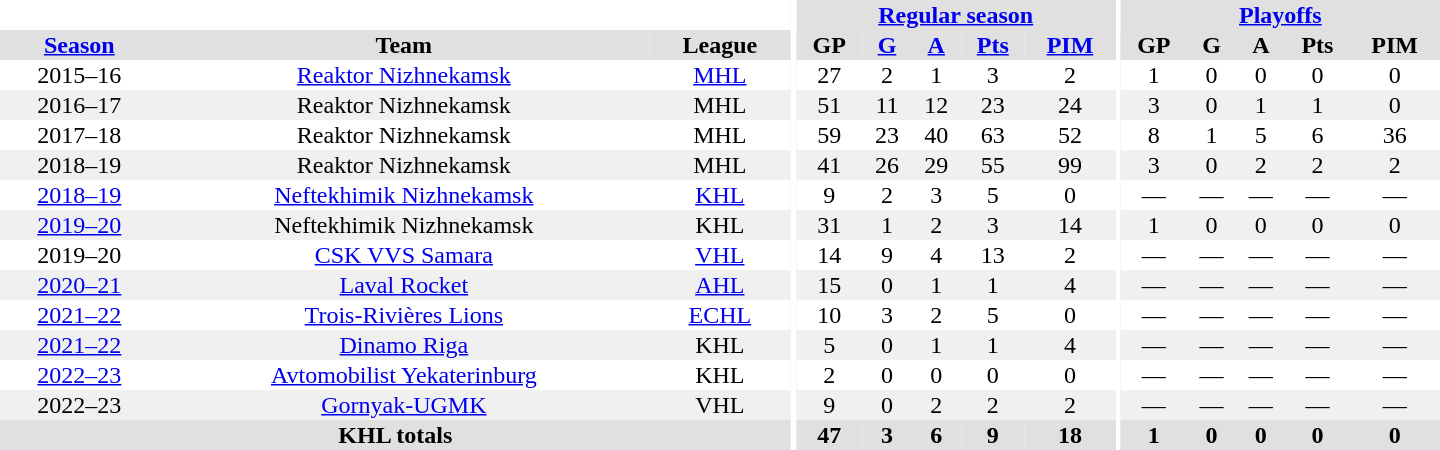<table border="0" cellpadding="1" cellspacing="0" style="text-align:center; width:60em">
<tr bgcolor="#e0e0e0">
<th colspan="3" bgcolor="#ffffff"></th>
<th rowspan="99" bgcolor="#ffffff"></th>
<th colspan="5"><a href='#'>Regular season</a></th>
<th rowspan="99" bgcolor="#ffffff"></th>
<th colspan="5"><a href='#'>Playoffs</a></th>
</tr>
<tr bgcolor="#e0e0e0">
<th><a href='#'>Season</a></th>
<th>Team</th>
<th>League</th>
<th>GP</th>
<th><a href='#'>G</a></th>
<th><a href='#'>A</a></th>
<th><a href='#'>Pts</a></th>
<th><a href='#'>PIM</a></th>
<th>GP</th>
<th>G</th>
<th>A</th>
<th>Pts</th>
<th>PIM</th>
</tr>
<tr>
<td>2015–16</td>
<td><a href='#'>Reaktor Nizhnekamsk</a></td>
<td><a href='#'>MHL</a></td>
<td>27</td>
<td>2</td>
<td>1</td>
<td>3</td>
<td>2</td>
<td>1</td>
<td>0</td>
<td>0</td>
<td>0</td>
<td>0</td>
</tr>
<tr bgcolor="#f0f0f0">
<td>2016–17</td>
<td>Reaktor Nizhnekamsk</td>
<td>MHL</td>
<td>51</td>
<td>11</td>
<td>12</td>
<td>23</td>
<td>24</td>
<td>3</td>
<td>0</td>
<td>1</td>
<td>1</td>
<td>0</td>
</tr>
<tr>
<td>2017–18</td>
<td>Reaktor Nizhnekamsk</td>
<td>MHL</td>
<td>59</td>
<td>23</td>
<td>40</td>
<td>63</td>
<td>52</td>
<td>8</td>
<td>1</td>
<td>5</td>
<td>6</td>
<td>36</td>
</tr>
<tr bgcolor="#f0f0f0">
<td>2018–19</td>
<td>Reaktor Nizhnekamsk</td>
<td>MHL</td>
<td>41</td>
<td>26</td>
<td>29</td>
<td>55</td>
<td>99</td>
<td>3</td>
<td>0</td>
<td>2</td>
<td>2</td>
<td>2</td>
</tr>
<tr>
<td><a href='#'>2018–19</a></td>
<td><a href='#'>Neftekhimik Nizhnekamsk</a></td>
<td><a href='#'>KHL</a></td>
<td>9</td>
<td>2</td>
<td>3</td>
<td>5</td>
<td>0</td>
<td>—</td>
<td>—</td>
<td>—</td>
<td>—</td>
<td>—</td>
</tr>
<tr bgcolor="#f0f0f0">
<td><a href='#'>2019–20</a></td>
<td>Neftekhimik Nizhnekamsk</td>
<td>KHL</td>
<td>31</td>
<td>1</td>
<td>2</td>
<td>3</td>
<td>14</td>
<td>1</td>
<td>0</td>
<td>0</td>
<td>0</td>
<td>0</td>
</tr>
<tr>
<td>2019–20</td>
<td><a href='#'>CSK VVS Samara</a></td>
<td><a href='#'>VHL</a></td>
<td>14</td>
<td>9</td>
<td>4</td>
<td>13</td>
<td>2</td>
<td>—</td>
<td>—</td>
<td>—</td>
<td>—</td>
<td>—</td>
</tr>
<tr bgcolor="#f0f0f0">
<td><a href='#'>2020–21</a></td>
<td><a href='#'>Laval Rocket</a></td>
<td><a href='#'>AHL</a></td>
<td>15</td>
<td>0</td>
<td>1</td>
<td>1</td>
<td>4</td>
<td>—</td>
<td>—</td>
<td>—</td>
<td>—</td>
<td>—</td>
</tr>
<tr>
<td><a href='#'>2021–22</a></td>
<td><a href='#'>Trois-Rivières Lions</a></td>
<td><a href='#'>ECHL</a></td>
<td>10</td>
<td>3</td>
<td>2</td>
<td>5</td>
<td>0</td>
<td>—</td>
<td>—</td>
<td>—</td>
<td>—</td>
<td>—</td>
</tr>
<tr bgcolor="#f0f0f0">
<td><a href='#'>2021–22</a></td>
<td><a href='#'>Dinamo Riga</a></td>
<td>KHL</td>
<td>5</td>
<td>0</td>
<td>1</td>
<td>1</td>
<td>4</td>
<td>—</td>
<td>—</td>
<td>—</td>
<td>—</td>
<td>—</td>
</tr>
<tr>
<td><a href='#'>2022–23</a></td>
<td><a href='#'>Avtomobilist Yekaterinburg</a></td>
<td>KHL</td>
<td>2</td>
<td>0</td>
<td>0</td>
<td>0</td>
<td>0</td>
<td>—</td>
<td>—</td>
<td>—</td>
<td>—</td>
<td>—</td>
</tr>
<tr bgcolor="#f0f0f0">
<td>2022–23</td>
<td><a href='#'>Gornyak-UGMK</a></td>
<td>VHL</td>
<td>9</td>
<td>0</td>
<td>2</td>
<td>2</td>
<td>2</td>
<td>—</td>
<td>—</td>
<td>—</td>
<td>—</td>
<td>—</td>
</tr>
<tr bgcolor="#e0e0e0">
<th colspan="3">KHL totals</th>
<th>47</th>
<th>3</th>
<th>6</th>
<th>9</th>
<th>18</th>
<th>1</th>
<th>0</th>
<th>0</th>
<th>0</th>
<th>0</th>
</tr>
</table>
